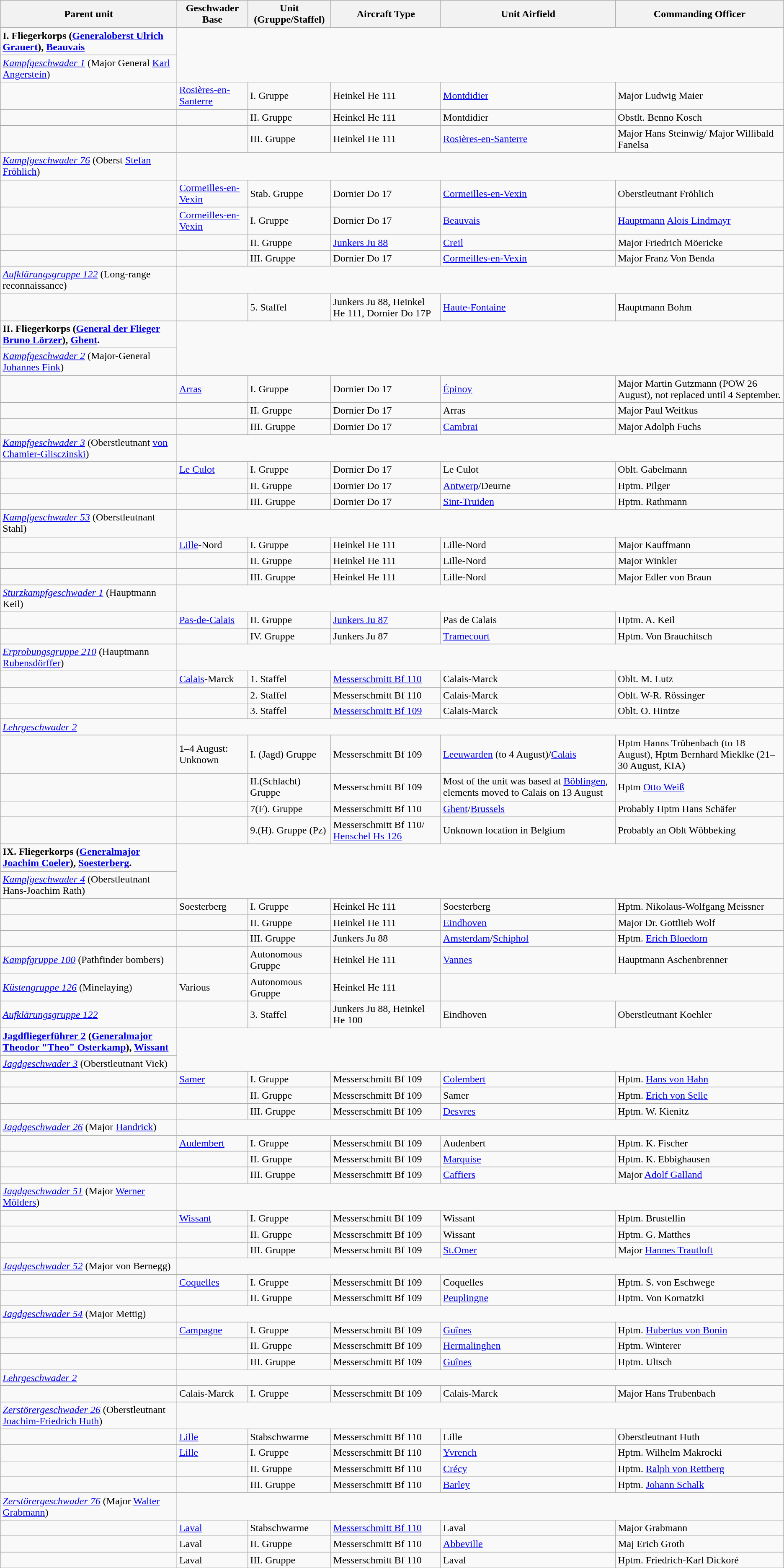<table class="wikitable">
<tr>
<th>Parent unit</th>
<th>Geschwader Base</th>
<th>Unit (Gruppe/Staffel)</th>
<th>Aircraft Type</th>
<th>Unit Airfield</th>
<th>Commanding Officer</th>
</tr>
<tr>
<td><strong>I. Fliegerkorps (<a href='#'>Generaloberst Ulrich Grauert</a>), <a href='#'>Beauvais</a></strong></td>
</tr>
<tr>
<td><em><a href='#'>Kampfgeschwader 1</a></em> (Major General <a href='#'>Karl Angerstein</a>)</td>
</tr>
<tr>
<td></td>
<td><a href='#'>Rosières-en-Santerre</a></td>
<td>I. Gruppe</td>
<td>Heinkel He 111</td>
<td><a href='#'>Montdidier</a></td>
<td>Major Ludwig Maier</td>
</tr>
<tr>
<td></td>
<td></td>
<td>II. Gruppe</td>
<td>Heinkel He 111</td>
<td>Montdidier</td>
<td>Obstlt. Benno Kosch</td>
</tr>
<tr>
<td></td>
<td></td>
<td>III. Gruppe</td>
<td>Heinkel He 111</td>
<td><a href='#'>Rosières-en-Santerre</a></td>
<td>Major Hans Steinwig/ Major Willibald Fanelsa</td>
</tr>
<tr>
<td><em><a href='#'>Kampfgeschwader 76</a></em> (Oberst <a href='#'>Stefan Fröhlich</a>)</td>
</tr>
<tr>
<td></td>
<td><a href='#'>Cormeilles-en-Vexin</a></td>
<td>Stab. Gruppe</td>
<td>Dornier Do 17</td>
<td><a href='#'>Cormeilles-en-Vexin</a></td>
<td>Oberstleutnant Fröhlich</td>
</tr>
<tr>
<td></td>
<td><a href='#'>Cormeilles-en-Vexin</a></td>
<td>I. Gruppe</td>
<td>Dornier Do 17</td>
<td><a href='#'>Beauvais</a></td>
<td><a href='#'>Hauptmann</a>  <a href='#'>Alois Lindmayr</a></td>
</tr>
<tr>
<td></td>
<td></td>
<td>II. Gruppe</td>
<td><a href='#'>Junkers Ju 88</a></td>
<td><a href='#'>Creil</a></td>
<td>Major Friedrich Möericke</td>
</tr>
<tr>
<td></td>
<td></td>
<td>III. Gruppe</td>
<td>Dornier Do 17</td>
<td><a href='#'>Cormeilles-en-Vexin</a></td>
<td>Major Franz Von Benda</td>
</tr>
<tr>
<td><em><a href='#'>Aufklärungsgruppe 122</a></em> (Long-range reconnaissance)</td>
</tr>
<tr>
<td></td>
<td></td>
<td>5. Staffel</td>
<td>Junkers Ju 88, Heinkel He 111, Dornier Do 17P</td>
<td><a href='#'>Haute-Fontaine</a></td>
<td>Hauptmann Bohm</td>
</tr>
<tr>
<td><strong>II. Fliegerkorps (<a href='#'>General der Flieger Bruno Lörzer</a>), <a href='#'>Ghent</a>.</strong></td>
</tr>
<tr>
<td><em><a href='#'>Kampfgeschwader 2</a></em> (Major-General <a href='#'>Johannes Fink</a>)</td>
</tr>
<tr>
<td></td>
<td><a href='#'>Arras</a></td>
<td>I. Gruppe</td>
<td>Dornier Do 17</td>
<td><a href='#'>Épinoy</a></td>
<td>Major Martin Gutzmann (POW 26 August), not replaced until 4 September.</td>
</tr>
<tr>
<td></td>
<td></td>
<td>II. Gruppe</td>
<td>Dornier Do 17</td>
<td>Arras</td>
<td>Major Paul Weitkus</td>
</tr>
<tr>
<td></td>
<td></td>
<td>III. Gruppe</td>
<td>Dornier Do 17</td>
<td><a href='#'>Cambrai</a></td>
<td>Major Adolph Fuchs</td>
</tr>
<tr>
<td><em><a href='#'>Kampfgeschwader 3</a></em> (Oberstleutnant  <a href='#'>von Chamier-Glisczinski</a>)</td>
</tr>
<tr>
<td></td>
<td><a href='#'>Le Culot</a></td>
<td>I. Gruppe</td>
<td>Dornier Do 17</td>
<td>Le Culot</td>
<td>Oblt. Gabelmann</td>
</tr>
<tr>
<td></td>
<td></td>
<td>II. Gruppe</td>
<td>Dornier Do 17</td>
<td><a href='#'>Antwerp</a>/Deurne</td>
<td>Hptm. Pilger</td>
</tr>
<tr>
<td></td>
<td></td>
<td>III. Gruppe</td>
<td>Dornier Do 17</td>
<td><a href='#'>Sint-Truiden</a></td>
<td>Hptm. Rathmann</td>
</tr>
<tr>
<td><em><a href='#'>Kampfgeschwader 53</a></em> (Oberstleutnant Stahl)</td>
</tr>
<tr>
<td></td>
<td><a href='#'>Lille</a>-Nord</td>
<td>I. Gruppe</td>
<td>Heinkel He 111</td>
<td>Lille-Nord</td>
<td>Major Kauffmann</td>
</tr>
<tr>
<td></td>
<td></td>
<td>II. Gruppe</td>
<td>Heinkel He 111</td>
<td>Lille-Nord</td>
<td>Major Winkler</td>
</tr>
<tr>
<td></td>
<td></td>
<td>III. Gruppe</td>
<td>Heinkel He 111</td>
<td>Lille-Nord</td>
<td>Major Edler von Braun</td>
</tr>
<tr>
<td><em><a href='#'>Sturzkampfgeschwader 1</a></em> (Hauptmann Keil)</td>
</tr>
<tr>
<td></td>
<td><a href='#'>Pas-de-Calais</a></td>
<td>II. Gruppe</td>
<td><a href='#'>Junkers Ju 87</a></td>
<td>Pas de Calais</td>
<td>Hptm. A. Keil</td>
</tr>
<tr>
<td></td>
<td></td>
<td>IV. Gruppe</td>
<td>Junkers Ju 87</td>
<td><a href='#'>Tramecourt</a></td>
<td>Hptm. Von Brauchitsch</td>
</tr>
<tr>
<td><em><a href='#'>Erprobungsgruppe 210</a></em> (Hauptmann <a href='#'>Rubensdörffer</a>)</td>
</tr>
<tr>
<td></td>
<td><a href='#'>Calais</a>-Marck</td>
<td>1. Staffel</td>
<td><a href='#'>Messerschmitt Bf 110</a></td>
<td>Calais-Marck</td>
<td>Oblt. M. Lutz</td>
</tr>
<tr>
<td></td>
<td></td>
<td>2. Staffel</td>
<td>Messerschmitt Bf 110</td>
<td>Calais-Marck</td>
<td>Oblt. W-R. Rössinger</td>
</tr>
<tr>
<td></td>
<td></td>
<td>3. Staffel</td>
<td><a href='#'>Messerschmitt Bf 109</a></td>
<td>Calais-Marck</td>
<td>Oblt. O. Hintze</td>
</tr>
<tr>
<td><em><a href='#'>Lehrgeschwader 2</a></em></td>
</tr>
<tr>
<td></td>
<td>1–4 August: Unknown</td>
<td>I. (Jagd) Gruppe</td>
<td>Messerschmitt Bf 109</td>
<td><a href='#'>Leeuwarden</a> (to 4 August)/<a href='#'>Calais</a></td>
<td>Hptm Hanns Trübenbach (to 18 August), Hptm Bernhard Mieklke (21–30 August, KIA)</td>
</tr>
<tr>
<td></td>
<td></td>
<td>II.(Schlacht) Gruppe</td>
<td>Messerschmitt Bf 109</td>
<td>Most of the unit was based at <a href='#'>Böblingen</a>, elements moved to Calais on 13 August</td>
<td>Hptm <a href='#'>Otto Weiß</a></td>
</tr>
<tr>
<td></td>
<td></td>
<td>7(F). Gruppe</td>
<td>Messerschmitt Bf 110</td>
<td><a href='#'>Ghent</a>/<a href='#'>Brussels</a></td>
<td>Probably Hptm Hans Schäfer</td>
</tr>
<tr>
<td></td>
<td></td>
<td>9.(H). Gruppe (Pz)</td>
<td>Messerschmitt Bf 110/ <a href='#'>Henschel Hs 126</a></td>
<td>Unknown location in Belgium</td>
<td>Probably an Oblt Wöbbeking</td>
</tr>
<tr>
<td><strong>IX. Fliegerkorps (<a href='#'>Generalmajor</a> <a href='#'>Joachim Coeler</a>), <a href='#'>Soesterberg</a>.</strong></td>
</tr>
<tr>
<td><em><a href='#'>Kampfgeschwader 4</a></em> (Oberstleutnant Hans-Joachim Rath)</td>
</tr>
<tr>
<td></td>
<td>Soesterberg</td>
<td>I. Gruppe</td>
<td>Heinkel He 111</td>
<td>Soesterberg</td>
<td>Hptm. Nikolaus-Wolfgang Meissner</td>
</tr>
<tr>
<td></td>
<td></td>
<td>II. Gruppe</td>
<td>Heinkel He 111</td>
<td><a href='#'>Eindhoven</a></td>
<td>Major Dr. Gottlieb Wolf</td>
</tr>
<tr>
<td></td>
<td></td>
<td>III. Gruppe</td>
<td>Junkers Ju 88</td>
<td><a href='#'>Amsterdam</a>/<a href='#'>Schiphol</a></td>
<td>Hptm. <a href='#'>Erich Bloedorn</a></td>
</tr>
<tr>
<td><em><a href='#'>Kampfgruppe 100</a></em> (Pathfinder bombers)</td>
<td></td>
<td>Autonomous Gruppe</td>
<td>Heinkel He 111</td>
<td><a href='#'>Vannes</a></td>
<td>Hauptmann Aschenbrenner</td>
</tr>
<tr>
<td><em><a href='#'>Küstengruppe 126</a></em> (Minelaying)</td>
<td>Various</td>
<td>Autonomous Gruppe</td>
<td>Heinkel He 111</td>
</tr>
<tr>
<td><em><a href='#'>Aufklärungsgruppe 122</a></em></td>
<td></td>
<td>3. Staffel</td>
<td>Junkers Ju 88, Heinkel He 100</td>
<td>Eindhoven</td>
<td>Oberstleutnant Koehler</td>
</tr>
<tr>
<td><strong><a href='#'>Jagdfliegerführer 2</a> (<a href='#'>Generalmajor Theodor "Theo" Osterkamp</a>), <a href='#'>Wissant</a></strong></td>
</tr>
<tr>
<td><em><a href='#'>Jagdgeschwader 3</a></em> (Oberstleutnant Viek)</td>
</tr>
<tr>
<td></td>
<td><a href='#'>Samer</a></td>
<td>I. Gruppe</td>
<td>Messerschmitt Bf 109</td>
<td><a href='#'>Colembert</a></td>
<td>Hptm. <a href='#'>Hans von Hahn</a></td>
</tr>
<tr>
<td></td>
<td></td>
<td>II. Gruppe</td>
<td>Messerschmitt Bf 109</td>
<td>Samer</td>
<td>Hptm. <a href='#'>Erich von Selle</a></td>
</tr>
<tr>
<td></td>
<td></td>
<td>III. Gruppe</td>
<td>Messerschmitt Bf 109</td>
<td><a href='#'>Desvres</a></td>
<td>Hptm. W. Kienitz</td>
</tr>
<tr>
<td><em><a href='#'>Jagdgeschwader 26</a></em> (Major <a href='#'>Handrick</a>)</td>
</tr>
<tr>
<td></td>
<td><a href='#'>Audembert</a></td>
<td>I. Gruppe</td>
<td>Messerschmitt Bf 109</td>
<td>Audenbert</td>
<td>Hptm. K. Fischer</td>
</tr>
<tr>
<td></td>
<td></td>
<td>II. Gruppe</td>
<td>Messerschmitt Bf 109</td>
<td><a href='#'>Marquise</a></td>
<td>Hptm. K. Ebbighausen</td>
</tr>
<tr>
<td></td>
<td></td>
<td>III. Gruppe</td>
<td>Messerschmitt Bf 109</td>
<td><a href='#'>Caffiers</a></td>
<td>Major <a href='#'>Adolf Galland</a></td>
</tr>
<tr>
<td><em><a href='#'>Jagdgeschwader 51</a></em> (Major <a href='#'>Werner Mölders</a>)</td>
</tr>
<tr>
<td></td>
<td><a href='#'>Wissant</a></td>
<td>I. Gruppe</td>
<td>Messerschmitt Bf 109</td>
<td>Wissant</td>
<td>Hptm. Brustellin</td>
</tr>
<tr>
<td></td>
<td></td>
<td>II. Gruppe</td>
<td>Messerschmitt Bf 109</td>
<td>Wissant</td>
<td>Hptm. G. Matthes</td>
</tr>
<tr>
<td></td>
<td></td>
<td>III. Gruppe</td>
<td>Messerschmitt Bf 109</td>
<td><a href='#'>St.Omer</a></td>
<td>Major <a href='#'>Hannes Trautloft</a></td>
</tr>
<tr>
<td><em><a href='#'>Jagdgeschwader 52</a></em> (Major von Bernegg)</td>
</tr>
<tr>
<td></td>
<td><a href='#'>Coquelles</a></td>
<td>I. Gruppe</td>
<td>Messerschmitt Bf 109</td>
<td>Coquelles</td>
<td>Hptm. S. von Eschwege</td>
</tr>
<tr>
<td></td>
<td></td>
<td>II. Gruppe</td>
<td>Messerschmitt Bf 109</td>
<td><a href='#'>Peuplingne</a></td>
<td>Hptm. Von Kornatzki</td>
</tr>
<tr>
<td><em><a href='#'>Jagdgeschwader 54</a></em> (Major Mettig)</td>
</tr>
<tr>
<td></td>
<td><a href='#'>Campagne</a></td>
<td>I. Gruppe</td>
<td>Messerschmitt Bf 109</td>
<td><a href='#'>Guînes</a></td>
<td>Hptm. <a href='#'>Hubertus von Bonin</a></td>
</tr>
<tr>
<td></td>
<td></td>
<td>II. Gruppe</td>
<td>Messerschmitt Bf 109</td>
<td><a href='#'>Hermalinghen</a></td>
<td>Hptm. Winterer</td>
</tr>
<tr>
<td></td>
<td></td>
<td>III. Gruppe</td>
<td>Messerschmitt Bf 109</td>
<td><a href='#'>Guînes</a></td>
<td>Hptm. Ultsch</td>
</tr>
<tr>
<td><em><a href='#'>Lehrgeschwader 2</a></em></td>
</tr>
<tr>
<td></td>
<td>Calais-Marck</td>
<td>I. Gruppe</td>
<td>Messerschmitt Bf 109</td>
<td>Calais-Marck</td>
<td>Major Hans Trubenbach</td>
</tr>
<tr>
<td><em><a href='#'>Zerstörergeschwader 26</a></em> (Oberstleutnant <a href='#'>Joachim-Friedrich Huth</a>)</td>
</tr>
<tr>
<td></td>
<td><a href='#'>Lille</a></td>
<td>Stabschwarme</td>
<td>Messerschmitt Bf 110</td>
<td>Lille</td>
<td>Oberstleutnant Huth</td>
</tr>
<tr>
<td></td>
<td><a href='#'>Lille</a></td>
<td>I. Gruppe</td>
<td>Messerschmitt Bf 110</td>
<td><a href='#'>Yvrench</a></td>
<td>Hptm. Wilhelm Makrocki</td>
</tr>
<tr>
<td></td>
<td></td>
<td>II. Gruppe</td>
<td>Messerschmitt Bf 110</td>
<td><a href='#'>Crécy</a></td>
<td>Hptm. <a href='#'>Ralph von Rettberg</a></td>
</tr>
<tr>
<td></td>
<td></td>
<td>III. Gruppe</td>
<td>Messerschmitt Bf 110</td>
<td><a href='#'>Barley</a></td>
<td>Hptm. <a href='#'>Johann Schalk</a></td>
</tr>
<tr>
<td><em><a href='#'>Zerstörergeschwader 76</a></em> (Major <a href='#'>Walter Grabmann</a>)</td>
</tr>
<tr>
<td></td>
<td><a href='#'>Laval</a></td>
<td>Stabschwarme</td>
<td><a href='#'>Messerschmitt Bf 110</a></td>
<td>Laval</td>
<td>Major Grabmann</td>
</tr>
<tr>
<td></td>
<td>Laval</td>
<td>II. Gruppe</td>
<td>Messerschmitt Bf 110</td>
<td><a href='#'>Abbeville</a></td>
<td>Maj Erich Groth</td>
</tr>
<tr>
<td></td>
<td>Laval</td>
<td>III. Gruppe</td>
<td>Messerschmitt Bf 110</td>
<td>Laval</td>
<td>Hptm. Friedrich-Karl Dickoré</td>
</tr>
<tr>
</tr>
</table>
